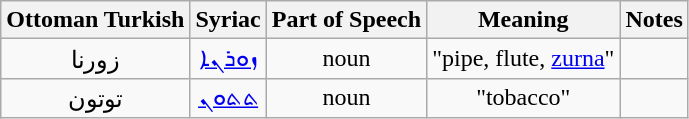<table class="wikitable">
<tr>
<th colspan="1">Ottoman Turkish</th>
<th colspan="1">Syriac</th>
<th>Part of Speech</th>
<th colspan="1">Meaning</th>
<th>Notes</th>
</tr>
<tr style="text-align: center;">
<td>زورنا</td>
<td><a href='#'>ܙܘܪܢܐ</a></td>
<td>noun</td>
<td>"pipe, flute, <a href='#'>zurna</a>"</td>
<td></td>
</tr>
<tr style="text-align: center;">
<td>توتون</td>
<td><a href='#'>ܬܬܘܢ</a></td>
<td>noun</td>
<td>"tobacco"</td>
<td></td>
</tr>
</table>
